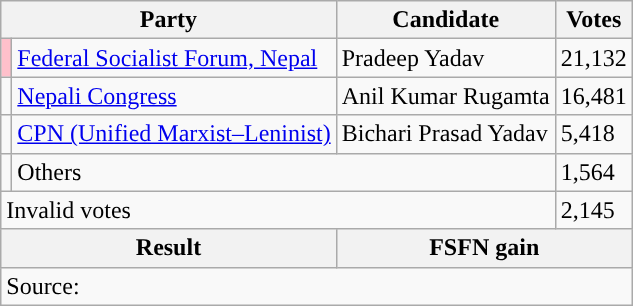<table class="wikitable">
<tr>
<th colspan="2">Party</th>
<th>Candidate</th>
<th>Votes</th>
</tr>
<tr>
<td style="background-color:pink"></td>
<td><a href='#'>Federal Socialist Forum, Nepal</a></td>
<td>Pradeep Yadav</td>
<td>21,132</td>
</tr>
<tr>
<td style="background-color:"></td>
<td><a href='#'>Nepali Congress</a></td>
<td>Anil Kumar Rugamta</td>
<td>16,481</td>
</tr>
<tr>
<td style="background-color:"></td>
<td><a href='#'>CPN (Unified Marxist–Leninist)</a></td>
<td>Bichari Prasad Yadav</td>
<td>5,418</td>
</tr>
<tr>
<td></td>
<td colspan="2">Others</td>
<td>1,564</td>
</tr>
<tr>
<td colspan="3">Invalid votes</td>
<td>2,145</td>
</tr>
<tr>
<th colspan="2">Result</th>
<th colspan="2">FSFN gain</th>
</tr>
<tr>
<td colspan="4">Source: </td>
</tr>
</table>
